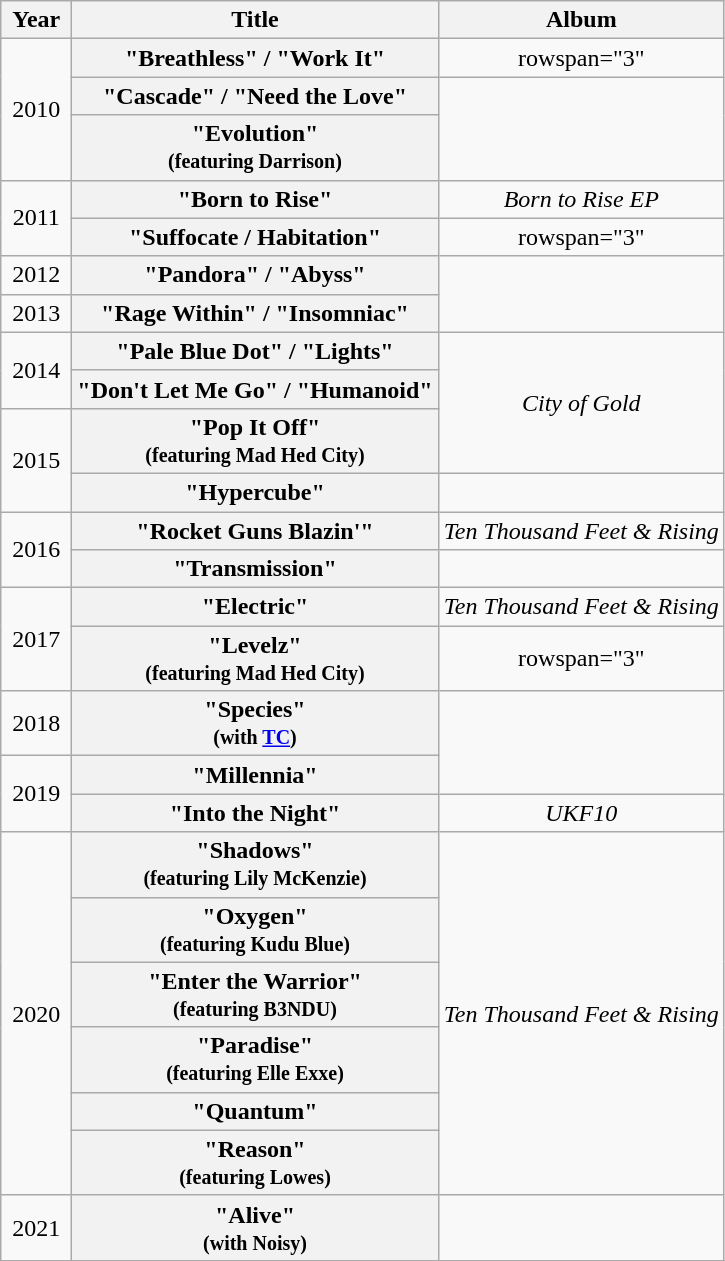<table class="wikitable plainrowheaders" style="text-align:center;">
<tr>
<th scope="col" style="width:2.5em;">Year</th>
<th scope="col">Title</th>
<th scope="col">Album</th>
</tr>
<tr>
<td rowspan="3">2010</td>
<th scope="row">"Breathless" / "Work It"</th>
<td>rowspan="3" </td>
</tr>
<tr>
<th scope="row">"Cascade" / "Need the Love"</th>
</tr>
<tr>
<th scope="row">"Evolution" <br><small>(featuring Darrison)</small></th>
</tr>
<tr>
<td rowspan="2">2011</td>
<th scope="row">"Born to Rise"</th>
<td><em>Born to Rise EP</em></td>
</tr>
<tr>
<th scope="row">"Suffocate / Habitation"</th>
<td>rowspan="3" </td>
</tr>
<tr>
<td>2012</td>
<th scope="row">"Pandora" / "Abyss"</th>
</tr>
<tr>
<td>2013</td>
<th scope="row">"Rage Within" / "Insomniac"</th>
</tr>
<tr>
<td rowspan="2">2014</td>
<th scope="row">"Pale Blue Dot" / "Lights"</th>
<td rowspan="3"><em>City of Gold</em></td>
</tr>
<tr>
<th scope="row">"Don't Let Me Go" / "Humanoid"</th>
</tr>
<tr>
<td rowspan="2">2015</td>
<th scope="row">"Pop It Off" <br><small>(featuring Mad Hed City)</small></th>
</tr>
<tr>
<th scope="row">"Hypercube"</th>
<td></td>
</tr>
<tr>
<td rowspan="2">2016</td>
<th scope="row">"Rocket Guns Blazin'"</th>
<td><em>Ten Thousand Feet & Rising</em></td>
</tr>
<tr>
<th scope="row">"Transmission"</th>
<td></td>
</tr>
<tr>
<td rowspan="2">2017</td>
<th scope="row">"Electric"</th>
<td><em>Ten Thousand Feet & Rising</em></td>
</tr>
<tr>
<th scope="row">"Levelz" <br><small>(featuring Mad Hed City)</small></th>
<td>rowspan="3" </td>
</tr>
<tr>
<td>2018</td>
<th scope="row">"Species" <br><small>(with <a href='#'>TC</a>)</small></th>
</tr>
<tr>
<td rowspan="2">2019</td>
<th scope="row">"Millennia"</th>
</tr>
<tr>
<th scope="row">"Into the Night"</th>
<td><em>UKF10</em></td>
</tr>
<tr>
<td rowspan="6">2020</td>
<th scope="row">"Shadows" <br><small>(featuring Lily McKenzie)</small></th>
<td rowspan="6"><em>Ten Thousand Feet & Rising</em></td>
</tr>
<tr>
<th scope="row">"Oxygen" <br><small>(featuring Kudu Blue)</small></th>
</tr>
<tr>
<th scope="row">"Enter the Warrior" <br><small>(featuring B3NDU)</small></th>
</tr>
<tr>
<th scope="row">"Paradise" <br><small>(featuring Elle Exxe)</small></th>
</tr>
<tr>
<th scope="row">"Quantum"</th>
</tr>
<tr>
<th scope="row">"Reason" <br><small>(featuring Lowes)</small></th>
</tr>
<tr>
<td>2021</td>
<th scope="row">"Alive" <br><small>(with Noisy)</small></th>
<td></td>
</tr>
<tr>
</tr>
</table>
